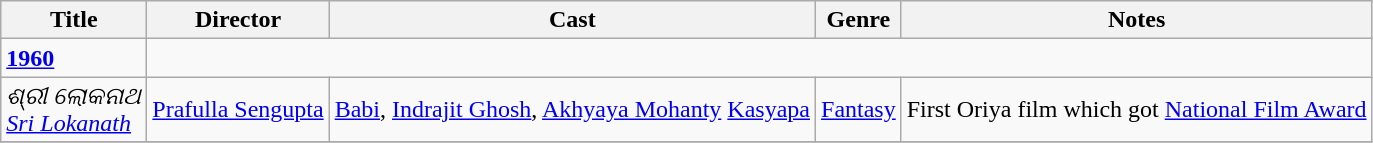<table class="wikitable">
<tr>
<th>Title</th>
<th>Director</th>
<th>Cast</th>
<th>Genre</th>
<th>Notes</th>
</tr>
<tr>
<td><strong><a href='#'>1960</a></strong></td>
</tr>
<tr>
<td><em>ଶ୍ରୀ ଲୋକନାଥ<br><a href='#'>Sri Lokanath</a></em></td>
<td><a href='#'>Prafulla Sengupta</a></td>
<td><a href='#'>Babi</a>, <a href='#'>Indrajit Ghosh</a>, <a href='#'>Akhyaya Mohanty</a> <a href='#'>Kasyapa</a></td>
<td><a href='#'>Fantasy</a></td>
<td>First Oriya film which got <a href='#'>National Film Award</a></td>
</tr>
<tr>
</tr>
</table>
